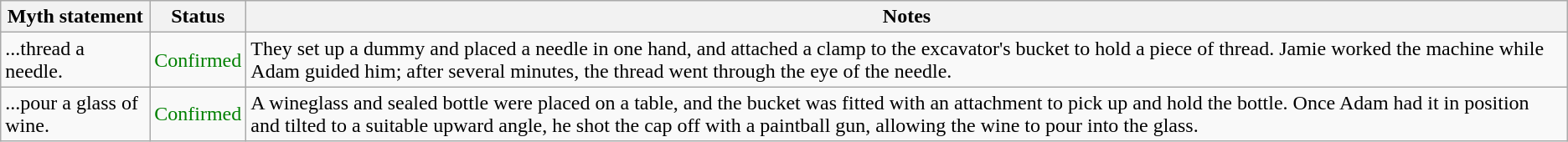<table class="wikitable plainrowheaders">
<tr>
<th>Myth statement</th>
<th>Status</th>
<th>Notes</th>
</tr>
<tr>
<td>...thread a needle.</td>
<td style="color:green">Confirmed</td>
<td>They set up a dummy and placed a needle in one hand, and attached a clamp to the excavator's bucket to hold a piece of thread. Jamie worked the machine while Adam guided him; after several minutes, the thread went through the eye of the needle.</td>
</tr>
<tr>
<td>...pour a glass of wine.</td>
<td style="color:green">Confirmed</td>
<td>A wineglass and sealed bottle were placed on a table, and the bucket was fitted with an attachment to pick up and hold the bottle. Once Adam had it in position and tilted to a suitable upward angle, he shot the cap off with a paintball gun, allowing the wine to pour into the glass.</td>
</tr>
</table>
